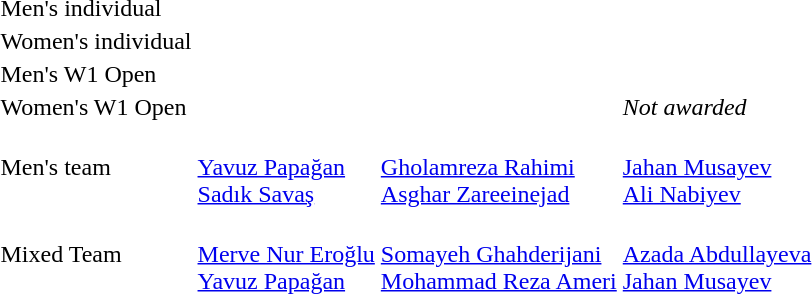<table>
<tr>
<td>Men's individual</td>
<td></td>
<td></td>
<td></td>
</tr>
<tr>
<td>Women's individual</td>
<td></td>
<td></td>
<td></td>
</tr>
<tr>
<td>Men's W1 Open</td>
<td></td>
<td></td>
<td></td>
</tr>
<tr>
<td>Women's W1 Open</td>
<td></td>
<td></td>
<td><em>Not awarded</em></td>
</tr>
<tr>
<td>Men's team</td>
<td><br><a href='#'>Yavuz Papağan</a><br><a href='#'>Sadık Savaş</a></td>
<td><br><a href='#'>Gholamreza Rahimi</a><br><a href='#'>Asghar Zareeinejad</a></td>
<td><br><a href='#'>Jahan Musayev</a><br><a href='#'>Ali Nabiyev</a></td>
</tr>
<tr>
<td>Mixed Team</td>
<td><br><a href='#'>Merve Nur Eroğlu</a><br><a href='#'>Yavuz Papağan</a></td>
<td><br><a href='#'>Somayeh Ghahderijani</a><br><a href='#'>Mohammad Reza Ameri</a></td>
<td><br><a href='#'>Azada Abdullayeva</a><br><a href='#'>Jahan Musayev</a></td>
</tr>
</table>
